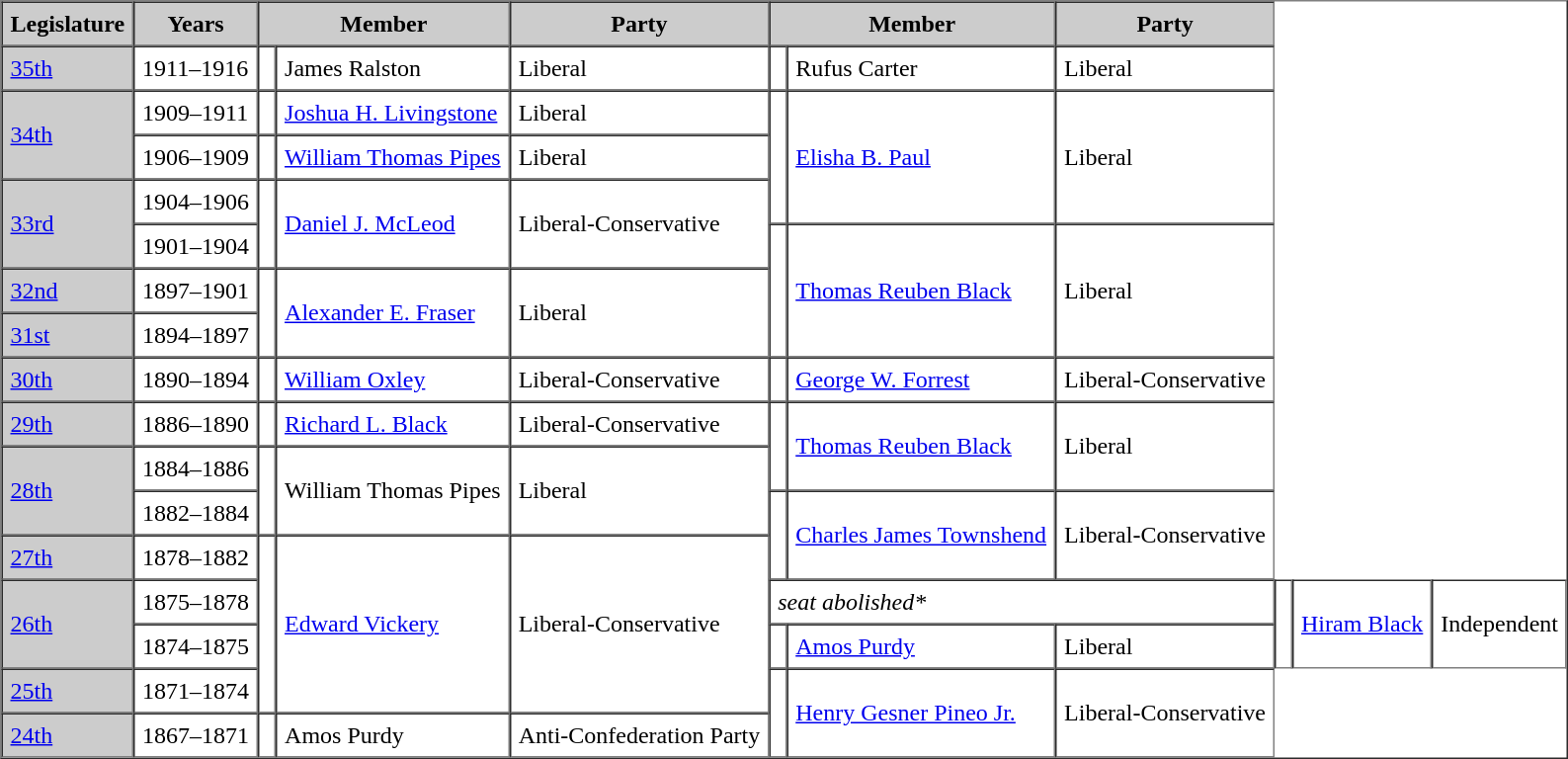<table border=1 cellpadding=5 cellspacing=0>
<tr bgcolor="CCCCCC">
<th>Legislature</th>
<th>Years</th>
<th colspan="2">Member</th>
<th>Party</th>
<th colspan="2">Member</th>
<th>Party</th>
</tr>
<tr>
<td bgcolor="CCCCCC"><a href='#'>35th</a></td>
<td>1911–1916</td>
<td></td>
<td>James Ralston</td>
<td>Liberal</td>
<td></td>
<td>Rufus Carter</td>
<td>Liberal</td>
</tr>
<tr>
<td rowspan="2" bgcolor="CCCCCC"><a href='#'>34th</a></td>
<td>1909–1911</td>
<td></td>
<td><a href='#'>Joshua H. Livingstone</a></td>
<td>Liberal</td>
<td rowspan="3" ></td>
<td rowspan="3"><a href='#'>Elisha B. Paul</a></td>
<td rowspan="3">Liberal</td>
</tr>
<tr>
<td>1906–1909</td>
<td></td>
<td><a href='#'>William Thomas Pipes</a></td>
<td>Liberal</td>
</tr>
<tr>
<td rowspan="2" bgcolor="CCCCCC"><a href='#'>33rd</a></td>
<td>1904–1906</td>
<td rowspan="2" ></td>
<td rowspan="2"><a href='#'>Daniel J. McLeod</a></td>
<td rowspan="2">Liberal-Conservative</td>
</tr>
<tr>
<td>1901–1904</td>
<td rowspan="3" ></td>
<td rowspan="3"><a href='#'>Thomas Reuben Black</a></td>
<td rowspan="3">Liberal</td>
</tr>
<tr>
<td bgcolor="CCCCCC"><a href='#'>32nd</a></td>
<td>1897–1901</td>
<td rowspan="2" ></td>
<td rowspan="2"><a href='#'>Alexander E. Fraser</a></td>
<td rowspan="2">Liberal</td>
</tr>
<tr>
<td bgcolor="CCCCCC"><a href='#'>31st</a></td>
<td>1894–1897</td>
</tr>
<tr>
<td bgcolor="CCCCCC"><a href='#'>30th</a></td>
<td>1890–1894</td>
<td></td>
<td><a href='#'>William Oxley</a></td>
<td>Liberal-Conservative</td>
<td></td>
<td><a href='#'>George W. Forrest</a></td>
<td>Liberal-Conservative</td>
</tr>
<tr>
<td bgcolor="CCCCCC"><a href='#'>29th</a></td>
<td>1886–1890</td>
<td></td>
<td><a href='#'>Richard L. Black</a></td>
<td>Liberal-Conservative</td>
<td rowspan="2" ></td>
<td rowspan="2"><a href='#'>Thomas Reuben Black</a></td>
<td rowspan="2">Liberal</td>
</tr>
<tr>
<td rowspan="2" bgcolor="CCCCCC"><a href='#'>28th</a></td>
<td>1884–1886</td>
<td rowspan="2" ></td>
<td rowspan="2">William Thomas Pipes</td>
<td rowspan="2">Liberal</td>
</tr>
<tr>
<td>1882–1884</td>
<td rowspan="2" ></td>
<td rowspan="2"><a href='#'>Charles James Townshend</a></td>
<td rowspan="2">Liberal-Conservative</td>
</tr>
<tr>
<td bgcolor="CCCCCC"><a href='#'>27th</a></td>
<td>1878–1882</td>
<td rowspan="4" ></td>
<td rowspan="4"><a href='#'>Edward Vickery</a></td>
<td rowspan="4">Liberal-Conservative</td>
</tr>
<tr>
<td rowspan="2" bgcolor="CCCCCC"><a href='#'>26th</a></td>
<td>1875–1878</td>
<td colspan="3"><div><em>seat abolished*</em></div></td>
<td rowspan="2" ></td>
<td rowspan="2"><a href='#'>Hiram Black</a></td>
<td rowspan="2">Independent</td>
</tr>
<tr>
<td>1874–1875</td>
<td></td>
<td><a href='#'>Amos Purdy</a></td>
<td>Liberal</td>
</tr>
<tr>
<td bgcolor="CCCCCC"><a href='#'>25th</a></td>
<td>1871–1874</td>
<td rowspan="2" ></td>
<td rowspan="2"><a href='#'>Henry Gesner Pineo Jr.</a></td>
<td rowspan="2">Liberal-Conservative</td>
</tr>
<tr>
<td bgcolor="CCCCCC"><a href='#'>24th</a></td>
<td>1867–1871</td>
<td></td>
<td>Amos Purdy</td>
<td>Anti-Confederation Party</td>
</tr>
</table>
